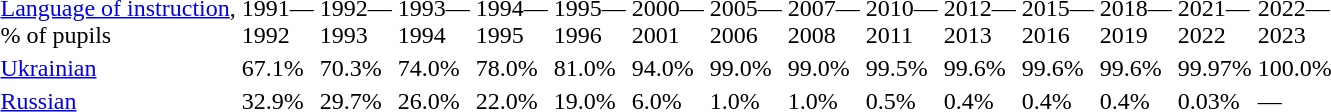<table class="standard">
<tr>
<td><a href='#'>Language of instruction</a>, <br>% of pupils</td>
<td>1991—<br>1992</td>
<td>1992—<br>1993</td>
<td>1993—<br>1994</td>
<td>1994—<br>1995</td>
<td>1995—<br>1996</td>
<td>2000—<br>2001</td>
<td>2005—<br>2006</td>
<td>2007—<br>2008</td>
<td>2010—<br>2011</td>
<td>2012—<br>2013</td>
<td>2015—<br>2016</td>
<td>2018—<br>2019</td>
<td>2021—<br>2022</td>
<td>2022—<br>2023</td>
</tr>
<tr>
<td><a href='#'>Ukrainian</a></td>
<td>67.1%</td>
<td>70.3%</td>
<td>74.0%</td>
<td>78.0%</td>
<td>81.0%</td>
<td>94.0%</td>
<td>99.0%</td>
<td>99.0%</td>
<td>99.5%</td>
<td>99.6%</td>
<td>99.6%</td>
<td>99.6%</td>
<td>99.97%</td>
<td>100.0%</td>
</tr>
<tr>
<td><a href='#'>Russian</a></td>
<td>32.9%</td>
<td>29.7%</td>
<td>26.0%</td>
<td>22.0%</td>
<td>19.0%</td>
<td>6.0%</td>
<td>1.0%</td>
<td>1.0%</td>
<td>0.5%</td>
<td>0.4%</td>
<td>0.4%</td>
<td>0.4%</td>
<td>0.03%</td>
<td>—</td>
</tr>
<tr>
</tr>
</table>
